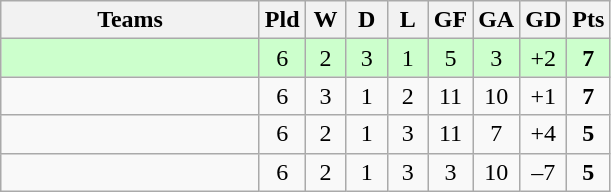<table class="wikitable" style="text-align: center;">
<tr>
<th width=165>Teams</th>
<th width=20>Pld</th>
<th width=20>W</th>
<th width=20>D</th>
<th width=20>L</th>
<th width=20>GF</th>
<th width=20>GA</th>
<th width=20>GD</th>
<th width=20>Pts</th>
</tr>
<tr align=center style="background:#ccffcc;">
<td style="text-align:left;"></td>
<td>6</td>
<td>2</td>
<td>3</td>
<td>1</td>
<td>5</td>
<td>3</td>
<td>+2</td>
<td><strong>7</strong></td>
</tr>
<tr align=center>
<td style="text-align:left;"></td>
<td>6</td>
<td>3</td>
<td>1</td>
<td>2</td>
<td>11</td>
<td>10</td>
<td>+1</td>
<td><strong>7</strong></td>
</tr>
<tr align=center>
<td style="text-align:left;"></td>
<td>6</td>
<td>2</td>
<td>1</td>
<td>3</td>
<td>11</td>
<td>7</td>
<td>+4</td>
<td><strong>5</strong></td>
</tr>
<tr align=center>
<td style="text-align:left;"></td>
<td>6</td>
<td>2</td>
<td>1</td>
<td>3</td>
<td>3</td>
<td>10</td>
<td>–7</td>
<td><strong>5</strong></td>
</tr>
</table>
